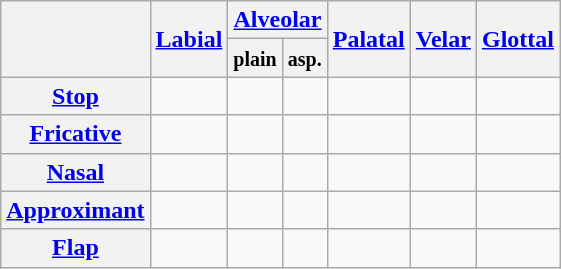<table class="wikitable" style="text-align:center">
<tr>
<th rowspan="2"></th>
<th rowspan="2"><a href='#'>Labial</a></th>
<th colspan="2"><a href='#'>Alveolar</a></th>
<th rowspan="2"><a href='#'>Palatal</a></th>
<th rowspan="2"><a href='#'>Velar</a></th>
<th rowspan="2"><a href='#'>Glottal</a></th>
</tr>
<tr>
<th><small>plain</small></th>
<th><small>asp.</small></th>
</tr>
<tr>
<th><a href='#'>Stop</a></th>
<td></td>
<td></td>
<td></td>
<td></td>
<td></td>
<td></td>
</tr>
<tr>
<th><a href='#'>Fricative</a></th>
<td></td>
<td></td>
<td></td>
<td></td>
<td></td>
<td></td>
</tr>
<tr>
<th><a href='#'>Nasal</a></th>
<td></td>
<td></td>
<td></td>
<td></td>
<td></td>
<td></td>
</tr>
<tr>
<th><a href='#'>Approximant</a></th>
<td></td>
<td></td>
<td></td>
<td></td>
<td></td>
<td></td>
</tr>
<tr>
<th><a href='#'>Flap</a></th>
<td></td>
<td></td>
<td></td>
<td></td>
<td></td>
<td></td>
</tr>
</table>
